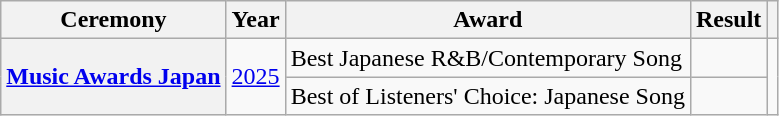<table class="wikitable plainrowheaders">
<tr>
<th scope="col">Ceremony</th>
<th scope="col">Year</th>
<th scope="col">Award</th>
<th scope="col">Result</th>
<th scope="col" class="unsortable"></th>
</tr>
<tr>
<th scope="row" rowspan="2"><a href='#'>Music Awards Japan</a></th>
<td style="text-align:center" rowspan="2"><a href='#'>2025</a></td>
<td>Best Japanese R&B/Contemporary Song</td>
<td></td>
<td style="text-align:center" rowspan="2"></td>
</tr>
<tr>
<td>Best of Listeners' Choice: Japanese Song</td>
<td></td>
</tr>
</table>
